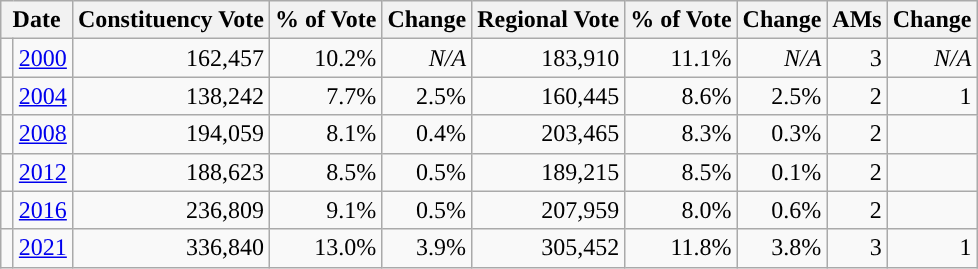<table class="wikitable sortable" style="text-align: right">
<tr>
<th colspan="2">Date</th>
<th>Constituency Vote</th>
<th>% of Vote</th>
<th>Change</th>
<th>Regional Vote</th>
<th>% of Vote</th>
<th>Change</th>
<th>AMs</th>
<th>Change</th>
</tr>
<tr>
<td width="1"></td>
<td><a href='#'>2000</a></td>
<td>162,457</td>
<td>10.2%</td>
<td><em>N/A</em></td>
<td>183,910</td>
<td>11.1%</td>
<td><em>N/A</em></td>
<td>3</td>
<td><em>N/A</em></td>
</tr>
<tr>
<td></td>
<td><a href='#'>2004</a></td>
<td>138,242</td>
<td>7.7%</td>
<td>2.5%</td>
<td>160,445</td>
<td>8.6%</td>
<td>2.5%</td>
<td>2</td>
<td>1</td>
</tr>
<tr>
<td></td>
<td><a href='#'>2008</a></td>
<td>194,059</td>
<td>8.1%</td>
<td>0.4%</td>
<td>203,465</td>
<td>8.3%</td>
<td>0.3%</td>
<td>2</td>
<td></td>
</tr>
<tr>
<td></td>
<td><a href='#'>2012</a></td>
<td>188,623</td>
<td>8.5%</td>
<td>0.5%</td>
<td>189,215</td>
<td>8.5%</td>
<td>0.1%</td>
<td>2</td>
<td></td>
</tr>
<tr>
<td></td>
<td><a href='#'>2016</a></td>
<td>236,809</td>
<td>9.1%</td>
<td>0.5%</td>
<td>207,959</td>
<td>8.0%</td>
<td>0.6%</td>
<td>2</td>
<td></td>
</tr>
<tr>
<td></td>
<td><a href='#'>2021</a></td>
<td>336,840</td>
<td>13.0%</td>
<td>3.9%</td>
<td>305,452</td>
<td>11.8%</td>
<td>3.8%</td>
<td>3</td>
<td>1</td>
</tr>
</table>
